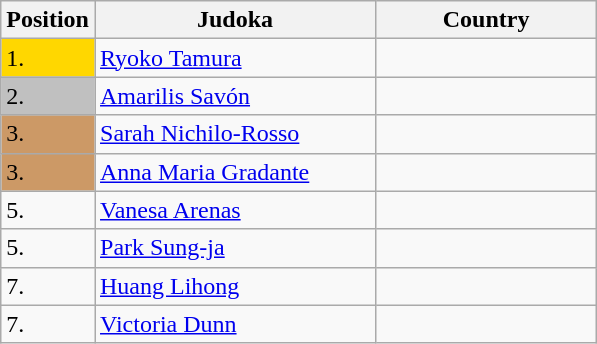<table class=wikitable>
<tr>
<th>Position</th>
<th width=180>Judoka</th>
<th width=140>Country</th>
</tr>
<tr>
<td bgcolor=gold>1.</td>
<td><a href='#'>Ryoko Tamura</a></td>
<td></td>
</tr>
<tr>
<td bgcolor=silver>2.</td>
<td><a href='#'>Amarilis Savón</a></td>
<td></td>
</tr>
<tr>
<td bgcolor=CC9966>3.</td>
<td><a href='#'>Sarah Nichilo-Rosso</a></td>
<td></td>
</tr>
<tr>
<td bgcolor=CC9966>3.</td>
<td><a href='#'>Anna Maria Gradante</a></td>
<td></td>
</tr>
<tr>
<td>5.</td>
<td><a href='#'>Vanesa Arenas</a></td>
<td></td>
</tr>
<tr>
<td>5.</td>
<td><a href='#'>Park Sung-ja</a></td>
<td></td>
</tr>
<tr>
<td>7.</td>
<td><a href='#'>Huang Lihong</a></td>
<td></td>
</tr>
<tr>
<td>7.</td>
<td><a href='#'>Victoria Dunn</a></td>
<td></td>
</tr>
</table>
